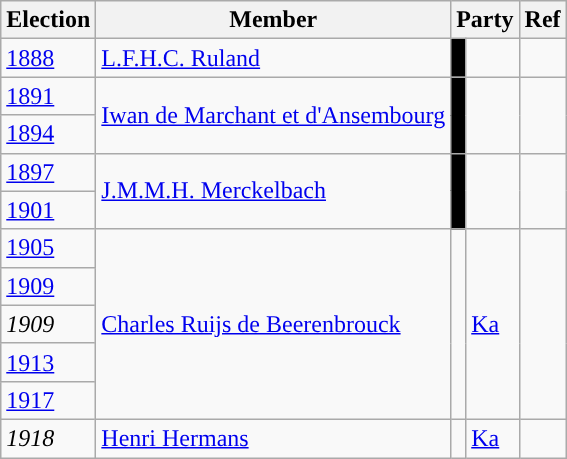<table class="wikitable">
<tr>
<th scope="col">Election</th>
<th scope="col">Member</th>
<th scope="col" colspan="2">Party</th>
<th scope="col">Ref</th>
</tr>
<tr>
<td scope="row"><a href='#'>1888</a></td>
<td scope="row"><a href='#'>L.F.H.C. Ruland</a></td>
<td scope="row" style="background-color:black"></td>
<td scope="row"></td>
<td scope="row"></td>
</tr>
<tr>
<td scope="row"><a href='#'>1891</a></td>
<td scope="row" rowspan=2><a href='#'>Iwan de Marchant et d'Ansembourg</a></td>
<td scope="row" rowspan=2 style="background-color:black"></td>
<td scope="row" rowspan=2></td>
<td scope="row" rowspan=2></td>
</tr>
<tr>
<td scope="row"><a href='#'>1894</a></td>
</tr>
<tr>
<td scope="row"><a href='#'>1897</a></td>
<td scope="row" rowspan=2><a href='#'>J.M.M.H. Merckelbach</a></td>
<td scope="row" rowspan=2 style="background-color:black"></td>
<td scope="row" rowspan=2></td>
<td scope="row" rowspan=2></td>
</tr>
<tr>
<td scope="row"><a href='#'>1901</a></td>
</tr>
<tr>
<td scope="row"><a href='#'>1905</a></td>
<td scope="row" rowspan=5><a href='#'>Charles Ruijs de Beerenbrouck</a></td>
<td scope="row" rowspan=5 style="background-color:"></td>
<td scope="row" rowspan=5><a href='#'>Ka</a></td>
<td scope="row" rowspan=5></td>
</tr>
<tr>
<td scope="row"><a href='#'>1909</a></td>
</tr>
<tr>
<td scope="row"><em>1909</em></td>
</tr>
<tr>
<td scope="row"><a href='#'>1913</a></td>
</tr>
<tr>
<td scope="row"><a href='#'>1917</a></td>
</tr>
<tr>
<td scope="row"><em>1918</em></td>
<td scope="row"><a href='#'>Henri Hermans</a></td>
<td scope="row" style="background-color:"></td>
<td scope="row"><a href='#'>Ka</a></td>
<td scope="row"></td>
</tr>
</table>
